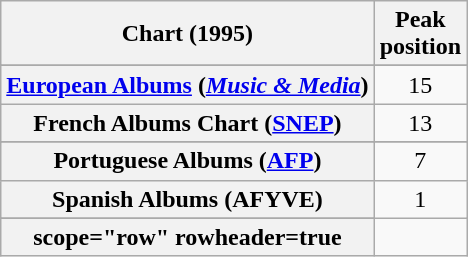<table class="wikitable sortable plainrowheaders" style="text-align:center">
<tr>
<th scope="col">Chart (1995)</th>
<th scope="col">Peak<br>position</th>
</tr>
<tr>
</tr>
<tr>
</tr>
<tr>
</tr>
<tr>
</tr>
<tr>
<th scope="row"><a href='#'>European Albums</a> (<em><a href='#'>Music & Media</a></em>)</th>
<td>15</td>
</tr>
<tr>
<th scope="row">French Albums Chart (<a href='#'>SNEP</a>)</th>
<td>13</td>
</tr>
<tr>
</tr>
<tr>
<th scope="row">Portuguese Albums (<a href='#'>AFP</a>)</th>
<td align="center">7</td>
</tr>
<tr>
<th scope="row" align="left">Spanish Albums (AFYVE)</th>
<td align="center">1</td>
</tr>
<tr>
</tr>
<tr>
</tr>
<tr>
</tr>
<tr>
<th>scope="row" rowheader=true</th>
</tr>
</table>
